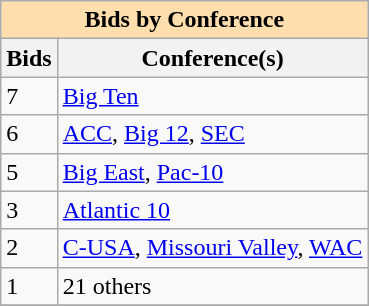<table class="wikitable">
<tr>
<th colspan="5" style="background:#ffdead;">Bids by Conference</th>
</tr>
<tr>
<th>Bids</th>
<th>Conference(s)</th>
</tr>
<tr>
<td>7</td>
<td><a href='#'>Big Ten</a></td>
</tr>
<tr>
<td>6</td>
<td><a href='#'>ACC</a>, <a href='#'>Big 12</a>, <a href='#'>SEC</a></td>
</tr>
<tr>
<td>5</td>
<td><a href='#'>Big East</a>, <a href='#'>Pac-10</a></td>
</tr>
<tr>
<td>3</td>
<td><a href='#'>Atlantic 10</a></td>
</tr>
<tr>
<td>2</td>
<td><a href='#'>C-USA</a>, <a href='#'>Missouri Valley</a>, <a href='#'>WAC</a></td>
</tr>
<tr>
<td>1</td>
<td>21 others</td>
</tr>
<tr>
</tr>
</table>
